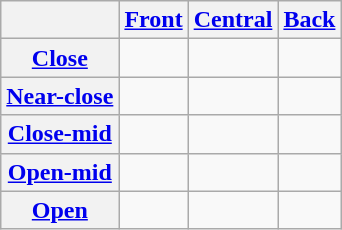<table class="wikitable" style="text-align:center">
<tr>
<th></th>
<th><a href='#'>Front</a></th>
<th><a href='#'>Central</a></th>
<th><a href='#'>Back</a></th>
</tr>
<tr align="center">
<th><a href='#'>Close</a></th>
<td>   </td>
<td></td>
<td>   </td>
</tr>
<tr>
<th><a href='#'>Near-close</a></th>
<td>   </td>
<td></td>
<td>   </td>
</tr>
<tr align="center">
<th><a href='#'>Close-mid</a></th>
<td>   </td>
<td></td>
<td>   </td>
</tr>
<tr>
<th><a href='#'>Open-mid</a></th>
<td>   </td>
<td></td>
<td>   </td>
</tr>
<tr align="center">
<th><a href='#'>Open</a></th>
<td></td>
<td>   </td>
<td></td>
</tr>
</table>
